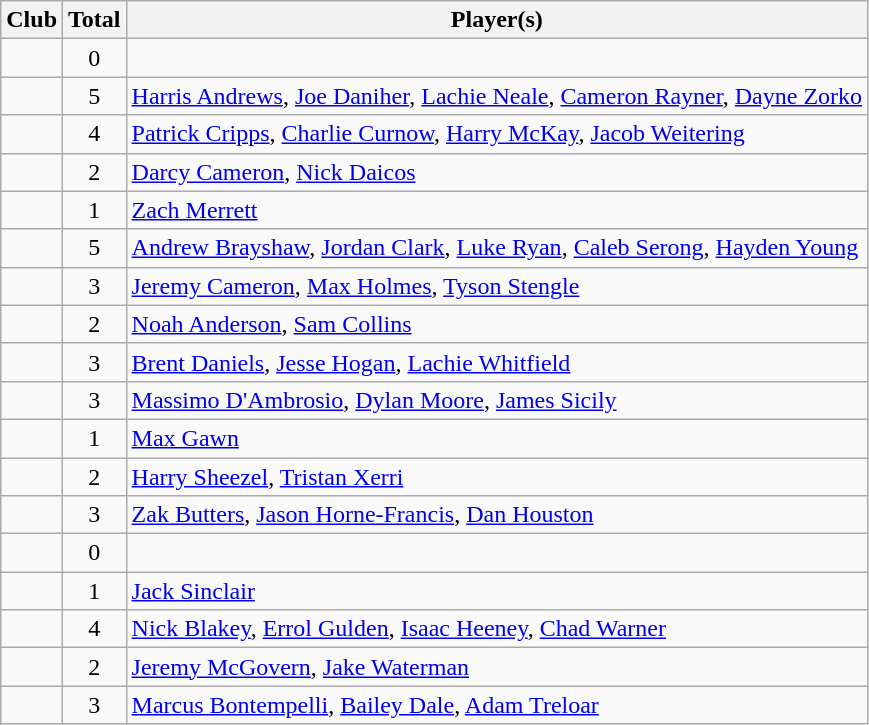<table class="wikitable sortable">
<tr>
<th>Club</th>
<th>Total</th>
<th class="unsortable">Player(s)</th>
</tr>
<tr>
<td></td>
<td align="center">0</td>
<td></td>
</tr>
<tr>
<td></td>
<td align="center">5</td>
<td><a href='#'>Harris Andrews</a>, <a href='#'>Joe Daniher</a>, <a href='#'>Lachie Neale</a>, <a href='#'>Cameron Rayner</a>, <a href='#'>Dayne Zorko</a></td>
</tr>
<tr>
<td></td>
<td align="center">4</td>
<td><a href='#'>Patrick Cripps</a>, <a href='#'>Charlie Curnow</a>, <a href='#'>Harry McKay</a>, <a href='#'>Jacob Weitering</a></td>
</tr>
<tr>
<td></td>
<td align="center">2</td>
<td><a href='#'>Darcy Cameron</a>, <a href='#'>Nick Daicos</a></td>
</tr>
<tr>
<td></td>
<td align="center">1</td>
<td><a href='#'>Zach Merrett</a></td>
</tr>
<tr>
<td></td>
<td align="center">5</td>
<td><a href='#'>Andrew Brayshaw</a>, <a href='#'>Jordan Clark</a>, <a href='#'>Luke Ryan</a>, <a href='#'>Caleb Serong</a>, <a href='#'>Hayden Young</a></td>
</tr>
<tr>
<td></td>
<td align="center">3</td>
<td><a href='#'>Jeremy Cameron</a>, <a href='#'>Max Holmes</a>, <a href='#'>Tyson Stengle</a></td>
</tr>
<tr>
<td></td>
<td align="center">2</td>
<td><a href='#'>Noah Anderson</a>, <a href='#'>Sam Collins</a></td>
</tr>
<tr>
<td></td>
<td align="center">3</td>
<td><a href='#'>Brent Daniels</a>, <a href='#'>Jesse Hogan</a>, <a href='#'>Lachie Whitfield</a></td>
</tr>
<tr>
<td></td>
<td align="center">3</td>
<td><a href='#'>Massimo D'Ambrosio</a>, <a href='#'>Dylan Moore</a>, <a href='#'>James Sicily</a></td>
</tr>
<tr>
<td></td>
<td align="center">1</td>
<td><a href='#'>Max Gawn</a></td>
</tr>
<tr>
<td></td>
<td align="center">2</td>
<td><a href='#'>Harry Sheezel</a>, <a href='#'>Tristan Xerri</a></td>
</tr>
<tr>
<td></td>
<td align="center">3</td>
<td><a href='#'>Zak Butters</a>, <a href='#'>Jason Horne-Francis</a>, <a href='#'>Dan Houston</a></td>
</tr>
<tr>
<td></td>
<td align="center">0</td>
<td></td>
</tr>
<tr>
<td></td>
<td align="center">1</td>
<td><a href='#'>Jack Sinclair</a></td>
</tr>
<tr>
<td></td>
<td align="center">4</td>
<td><a href='#'>Nick Blakey</a>, <a href='#'>Errol Gulden</a>, <a href='#'>Isaac Heeney</a>, <a href='#'>Chad Warner</a></td>
</tr>
<tr>
<td></td>
<td align="center">2</td>
<td><a href='#'>Jeremy McGovern</a>, <a href='#'>Jake Waterman</a></td>
</tr>
<tr>
<td></td>
<td align="center">3</td>
<td><a href='#'>Marcus Bontempelli</a>, <a href='#'>Bailey Dale</a>, <a href='#'>Adam Treloar</a></td>
</tr>
</table>
